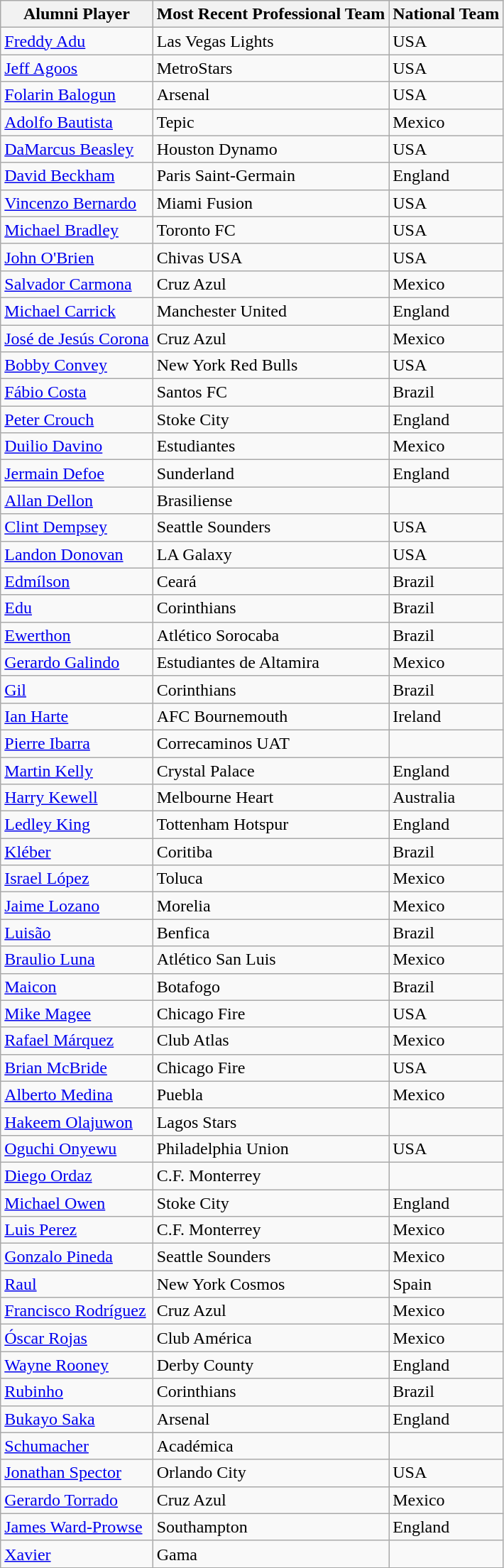<table class="wikitable">
<tr>
<th>Alumni Player</th>
<th>Most Recent Professional Team</th>
<th>National Team</th>
</tr>
<tr>
<td><a href='#'>Freddy Adu</a></td>
<td>Las Vegas Lights</td>
<td>USA</td>
</tr>
<tr>
<td><a href='#'>Jeff Agoos</a></td>
<td>MetroStars</td>
<td>USA</td>
</tr>
<tr>
<td><a href='#'>Folarin Balogun</a></td>
<td>Arsenal</td>
<td>USA</td>
</tr>
<tr>
<td><a href='#'>Adolfo Bautista</a></td>
<td>Tepic</td>
<td>Mexico</td>
</tr>
<tr>
<td><a href='#'>DaMarcus Beasley</a></td>
<td>Houston Dynamo</td>
<td>USA</td>
</tr>
<tr>
<td><a href='#'>David Beckham</a></td>
<td>Paris Saint-Germain</td>
<td>England</td>
</tr>
<tr>
<td><a href='#'>Vincenzo Bernardo</a></td>
<td>Miami Fusion</td>
<td>USA</td>
</tr>
<tr>
<td><a href='#'>Michael Bradley</a></td>
<td>Toronto FC</td>
<td>USA</td>
</tr>
<tr>
<td><a href='#'>John O'Brien</a></td>
<td>Chivas USA</td>
<td>USA</td>
</tr>
<tr>
<td><a href='#'>Salvador Carmona</a></td>
<td>Cruz Azul</td>
<td>Mexico</td>
</tr>
<tr>
<td><a href='#'>Michael Carrick</a></td>
<td>Manchester United</td>
<td>England</td>
</tr>
<tr>
<td><a href='#'>José de Jesús Corona</a></td>
<td>Cruz Azul</td>
<td>Mexico</td>
</tr>
<tr>
<td><a href='#'>Bobby Convey</a></td>
<td>New York Red Bulls</td>
<td>USA</td>
</tr>
<tr>
<td><a href='#'>Fábio Costa</a></td>
<td>Santos FC</td>
<td>Brazil</td>
</tr>
<tr>
<td><a href='#'>Peter Crouch</a></td>
<td>Stoke City</td>
<td>England</td>
</tr>
<tr>
<td><a href='#'>Duilio Davino</a></td>
<td>Estudiantes</td>
<td>Mexico</td>
</tr>
<tr>
<td><a href='#'>Jermain Defoe</a></td>
<td>Sunderland</td>
<td>England</td>
</tr>
<tr>
<td><a href='#'>Allan Dellon</a></td>
<td>Brasiliense</td>
<td></td>
</tr>
<tr>
<td><a href='#'>Clint Dempsey</a></td>
<td>Seattle Sounders</td>
<td>USA</td>
</tr>
<tr>
<td><a href='#'>Landon Donovan</a></td>
<td>LA Galaxy</td>
<td>USA</td>
</tr>
<tr>
<td><a href='#'>Edmílson</a></td>
<td>Ceará</td>
<td>Brazil</td>
</tr>
<tr>
<td><a href='#'>Edu</a></td>
<td>Corinthians</td>
<td>Brazil</td>
</tr>
<tr>
<td><a href='#'>Ewerthon</a></td>
<td>Atlético Sorocaba</td>
<td>Brazil</td>
</tr>
<tr>
<td><a href='#'>Gerardo Galindo</a></td>
<td>Estudiantes de Altamira</td>
<td>Mexico</td>
</tr>
<tr>
<td><a href='#'>Gil</a></td>
<td>Corinthians</td>
<td>Brazil</td>
</tr>
<tr>
<td><a href='#'>Ian Harte</a></td>
<td>AFC Bournemouth</td>
<td>Ireland</td>
</tr>
<tr>
<td><a href='#'>Pierre Ibarra</a></td>
<td>Correcaminos UAT</td>
<td></td>
</tr>
<tr>
<td><a href='#'>Martin Kelly</a></td>
<td>Crystal Palace</td>
<td>England</td>
</tr>
<tr>
<td><a href='#'>Harry Kewell</a></td>
<td>Melbourne Heart</td>
<td>Australia</td>
</tr>
<tr>
<td><a href='#'>Ledley King</a></td>
<td>Tottenham Hotspur</td>
<td>England</td>
</tr>
<tr>
<td><a href='#'>Kléber</a></td>
<td>Coritiba</td>
<td>Brazil</td>
</tr>
<tr>
<td><a href='#'>Israel López</a></td>
<td>Toluca</td>
<td>Mexico</td>
</tr>
<tr>
<td><a href='#'>Jaime Lozano</a></td>
<td>Morelia</td>
<td>Mexico</td>
</tr>
<tr>
<td><a href='#'>Luisão</a></td>
<td>Benfica</td>
<td>Brazil</td>
</tr>
<tr>
<td><a href='#'>Braulio Luna</a></td>
<td>Atlético San Luis</td>
<td>Mexico</td>
</tr>
<tr>
<td><a href='#'>Maicon</a></td>
<td>Botafogo</td>
<td>Brazil</td>
</tr>
<tr>
<td><a href='#'>Mike Magee</a></td>
<td>Chicago Fire</td>
<td>USA</td>
</tr>
<tr>
<td><a href='#'>Rafael Márquez</a></td>
<td>Club Atlas</td>
<td>Mexico</td>
</tr>
<tr>
<td><a href='#'>Brian McBride</a></td>
<td>Chicago Fire</td>
<td>USA</td>
</tr>
<tr>
<td><a href='#'>Alberto Medina</a></td>
<td>Puebla</td>
<td>Mexico</td>
</tr>
<tr>
<td><a href='#'>Hakeem Olajuwon</a></td>
<td>Lagos Stars</td>
<td></td>
</tr>
<tr>
<td><a href='#'>Oguchi Onyewu</a></td>
<td>Philadelphia Union</td>
<td>USA</td>
</tr>
<tr>
<td><a href='#'>Diego Ordaz</a></td>
<td>C.F. Monterrey</td>
<td></td>
</tr>
<tr>
<td><a href='#'>Michael Owen</a></td>
<td>Stoke City</td>
<td>England</td>
</tr>
<tr>
<td><a href='#'>Luis Perez</a></td>
<td>C.F. Monterrey</td>
<td>Mexico</td>
</tr>
<tr>
<td><a href='#'>Gonzalo Pineda</a></td>
<td>Seattle Sounders</td>
<td>Mexico</td>
</tr>
<tr>
<td><a href='#'>Raul</a></td>
<td>New York Cosmos</td>
<td>Spain</td>
</tr>
<tr>
<td><a href='#'>Francisco Rodríguez</a></td>
<td>Cruz Azul</td>
<td>Mexico</td>
</tr>
<tr>
<td><a href='#'>Óscar Rojas</a></td>
<td>Club América</td>
<td>Mexico</td>
</tr>
<tr>
<td><a href='#'>Wayne Rooney</a></td>
<td>Derby County</td>
<td>England</td>
</tr>
<tr>
<td><a href='#'>Rubinho</a></td>
<td>Corinthians</td>
<td>Brazil</td>
</tr>
<tr>
<td><a href='#'>Bukayo Saka</a></td>
<td>Arsenal</td>
<td>England</td>
</tr>
<tr>
<td><a href='#'>Schumacher</a></td>
<td>Académica</td>
<td></td>
</tr>
<tr>
<td><a href='#'>Jonathan Spector</a></td>
<td>Orlando City</td>
<td>USA</td>
</tr>
<tr>
<td><a href='#'>Gerardo Torrado</a></td>
<td>Cruz Azul</td>
<td>Mexico</td>
</tr>
<tr>
<td><a href='#'>James Ward-Prowse</a></td>
<td>Southampton</td>
<td>England</td>
</tr>
<tr>
<td><a href='#'>Xavier</a></td>
<td>Gama</td>
<td></td>
</tr>
</table>
